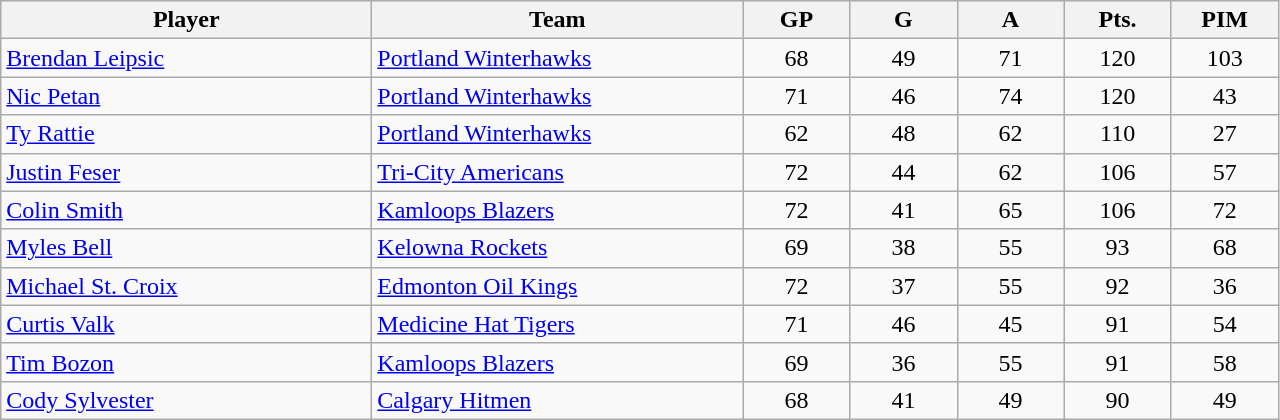<table class="wikitable sortable" style="text-align: center">
<tr>
<td class="unsortable" align=center bgcolor=#F2F2F2 style="width: 15em"><strong>Player</strong></td>
<th style="width: 15em">Team</th>
<th style="width:  4em">GP</th>
<th style="width:  4em">G</th>
<th style="width:  4em">A</th>
<th style="width:  4em">Pts.</th>
<th style="width:  4em">PIM</th>
</tr>
<tr>
<td align=left><a href='#'>Brendan Leipsic</a></td>
<td align=left><a href='#'>Portland Winterhawks</a></td>
<td>68</td>
<td>49</td>
<td>71</td>
<td>120</td>
<td>103</td>
</tr>
<tr>
<td align=left><a href='#'>Nic Petan</a></td>
<td align=left><a href='#'>Portland Winterhawks</a></td>
<td>71</td>
<td>46</td>
<td>74</td>
<td>120</td>
<td>43</td>
</tr>
<tr>
<td align=left><a href='#'>Ty Rattie</a></td>
<td align=left><a href='#'>Portland Winterhawks</a></td>
<td>62</td>
<td>48</td>
<td>62</td>
<td>110</td>
<td>27</td>
</tr>
<tr>
<td align=left><a href='#'>Justin Feser</a></td>
<td align=left><a href='#'>Tri-City Americans</a></td>
<td>72</td>
<td>44</td>
<td>62</td>
<td>106</td>
<td>57</td>
</tr>
<tr>
<td align=left><a href='#'>Colin Smith</a></td>
<td align=left><a href='#'>Kamloops Blazers</a></td>
<td>72</td>
<td>41</td>
<td>65</td>
<td>106</td>
<td>72</td>
</tr>
<tr>
<td align=left><a href='#'>Myles Bell</a></td>
<td align=left><a href='#'>Kelowna Rockets</a></td>
<td>69</td>
<td>38</td>
<td>55</td>
<td>93</td>
<td>68</td>
</tr>
<tr>
<td align=left><a href='#'>Michael St. Croix</a></td>
<td align=left><a href='#'>Edmonton Oil Kings</a></td>
<td>72</td>
<td>37</td>
<td>55</td>
<td>92</td>
<td>36</td>
</tr>
<tr>
<td align=left><a href='#'>Curtis Valk</a></td>
<td align=left><a href='#'>Medicine Hat Tigers</a></td>
<td>71</td>
<td>46</td>
<td>45</td>
<td>91</td>
<td>54</td>
</tr>
<tr>
<td align=left><a href='#'>Tim Bozon</a></td>
<td align=left><a href='#'>Kamloops Blazers</a></td>
<td>69</td>
<td>36</td>
<td>55</td>
<td>91</td>
<td>58</td>
</tr>
<tr>
<td align=left><a href='#'>Cody Sylvester</a></td>
<td align=left><a href='#'>Calgary Hitmen</a></td>
<td>68</td>
<td>41</td>
<td>49</td>
<td>90</td>
<td>49</td>
</tr>
</table>
